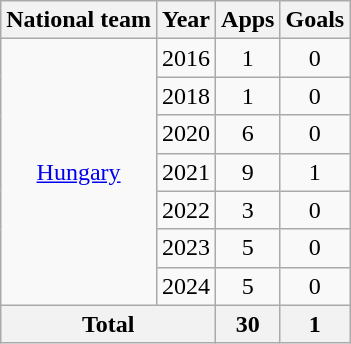<table class="wikitable" style="text-align:center">
<tr>
<th>National team</th>
<th>Year</th>
<th>Apps</th>
<th>Goals</th>
</tr>
<tr>
<td rowspan="7"><a href='#'>Hungary</a></td>
<td>2016</td>
<td>1</td>
<td>0</td>
</tr>
<tr>
<td>2018</td>
<td>1</td>
<td>0</td>
</tr>
<tr>
<td>2020</td>
<td>6</td>
<td>0</td>
</tr>
<tr>
<td>2021</td>
<td>9</td>
<td>1</td>
</tr>
<tr>
<td>2022</td>
<td>3</td>
<td>0</td>
</tr>
<tr>
<td>2023</td>
<td>5</td>
<td>0</td>
</tr>
<tr>
<td>2024</td>
<td>5</td>
<td>0</td>
</tr>
<tr>
<th colspan="2">Total</th>
<th>30</th>
<th>1</th>
</tr>
</table>
